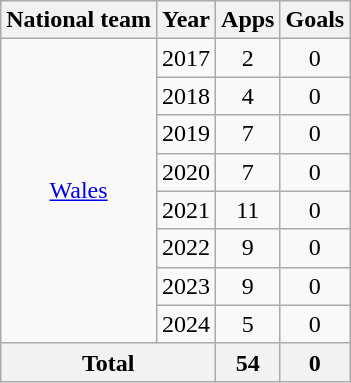<table class=wikitable style=text-align:center>
<tr>
<th>National team</th>
<th>Year</th>
<th>Apps</th>
<th>Goals</th>
</tr>
<tr>
<td rowspan=8><a href='#'>Wales</a></td>
<td>2017</td>
<td>2</td>
<td>0</td>
</tr>
<tr>
<td>2018</td>
<td>4</td>
<td>0</td>
</tr>
<tr>
<td>2019</td>
<td>7</td>
<td>0</td>
</tr>
<tr>
<td>2020</td>
<td>7</td>
<td>0</td>
</tr>
<tr>
<td>2021</td>
<td>11</td>
<td>0</td>
</tr>
<tr>
<td>2022</td>
<td>9</td>
<td>0</td>
</tr>
<tr>
<td>2023</td>
<td>9</td>
<td>0</td>
</tr>
<tr>
<td>2024</td>
<td>5</td>
<td>0</td>
</tr>
<tr>
<th colspan=2>Total</th>
<th>54</th>
<th>0</th>
</tr>
</table>
